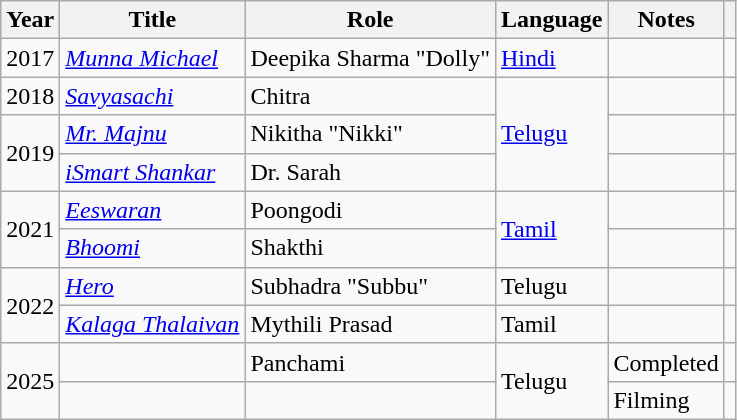<table class="wikitable sortable">
<tr>
<th scope="col">Year</th>
<th scope="col">Title</th>
<th scope="col">Role</th>
<th scope="col">Language</th>
<th scope="col" class="unsortable">Notes</th>
<th scope="col" class="unsortable"></th>
</tr>
<tr>
<td>2017</td>
<td><em><a href='#'>Munna Michael</a></em></td>
<td>Deepika Sharma "Dolly"</td>
<td><a href='#'>Hindi</a></td>
<td></td>
<td></td>
</tr>
<tr>
<td>2018</td>
<td><em><a href='#'>Savyasachi</a></em></td>
<td>Chitra</td>
<td rowspan=3><a href='#'>Telugu</a></td>
<td></td>
<td></td>
</tr>
<tr>
<td rowspan="2">2019</td>
<td><em><a href='#'>Mr. Majnu</a></em></td>
<td>Nikitha "Nikki"</td>
<td></td>
<td></td>
</tr>
<tr>
<td><em><a href='#'>iSmart Shankar</a></em></td>
<td>Dr. Sarah</td>
<td></td>
<td></td>
</tr>
<tr>
<td rowspan="2">2021</td>
<td><em><a href='#'>Eeswaran</a></em></td>
<td>Poongodi</td>
<td rowspan=2><a href='#'>Tamil</a></td>
<td></td>
<td></td>
</tr>
<tr>
<td><em><a href='#'>Bhoomi</a></em></td>
<td>Shakthi</td>
<td></td>
<td></td>
</tr>
<tr>
<td rowspan="2">2022</td>
<td><em><a href='#'>Hero</a></em></td>
<td>Subhadra "Subbu"</td>
<td>Telugu</td>
<td></td>
<td></td>
</tr>
<tr>
<td><em><a href='#'>Kalaga Thalaivan</a></em></td>
<td>Mythili Prasad</td>
<td>Tamil</td>
<td></td>
<td></td>
</tr>
<tr>
<td rowspan="2">2025</td>
<td></td>
<td>Panchami</td>
<td rowspan=2>Telugu</td>
<td>Completed</td>
<td></td>
</tr>
<tr>
<td></td>
<td></td>
<td>Filming</td>
<td></td>
</tr>
</table>
